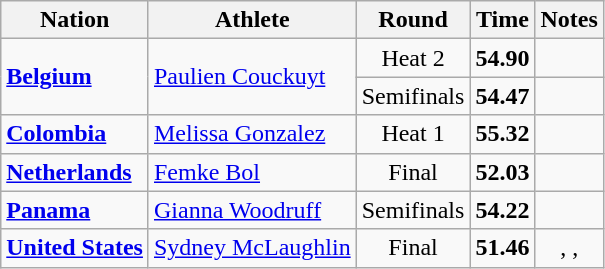<table class="wikitable sortable" style="text-align:center">
<tr>
<th>Nation</th>
<th>Athlete</th>
<th>Round</th>
<th>Time</th>
<th>Notes</th>
</tr>
<tr>
<td rowspan=2 align=left><strong><a href='#'>Belgium</a></strong></td>
<td rowspan=2 align=left><a href='#'>Paulien Couckuyt</a></td>
<td>Heat 2</td>
<td><strong>54.90</strong></td>
<td></td>
</tr>
<tr>
<td>Semifinals</td>
<td><strong>54.47</strong></td>
<td></td>
</tr>
<tr>
<td align=left><strong><a href='#'>Colombia</a></strong></td>
<td align=left><a href='#'>Melissa Gonzalez</a></td>
<td>Heat 1</td>
<td><strong>55.32</strong></td>
<td></td>
</tr>
<tr>
<td align=left><strong><a href='#'>Netherlands</a></strong></td>
<td align=left><a href='#'>Femke Bol</a></td>
<td>Final</td>
<td><strong>52.03</strong></td>
<td></td>
</tr>
<tr>
<td align=left><strong><a href='#'>Panama</a></strong></td>
<td align=left><a href='#'>Gianna Woodruff</a></td>
<td>Semifinals</td>
<td><strong>54.22</strong></td>
<td></td>
</tr>
<tr>
<td align=left><strong><a href='#'>United States</a></strong></td>
<td align=left><a href='#'>Sydney McLaughlin</a></td>
<td>Final</td>
<td><strong>51.46</strong></td>
<td>, , </td>
</tr>
</table>
